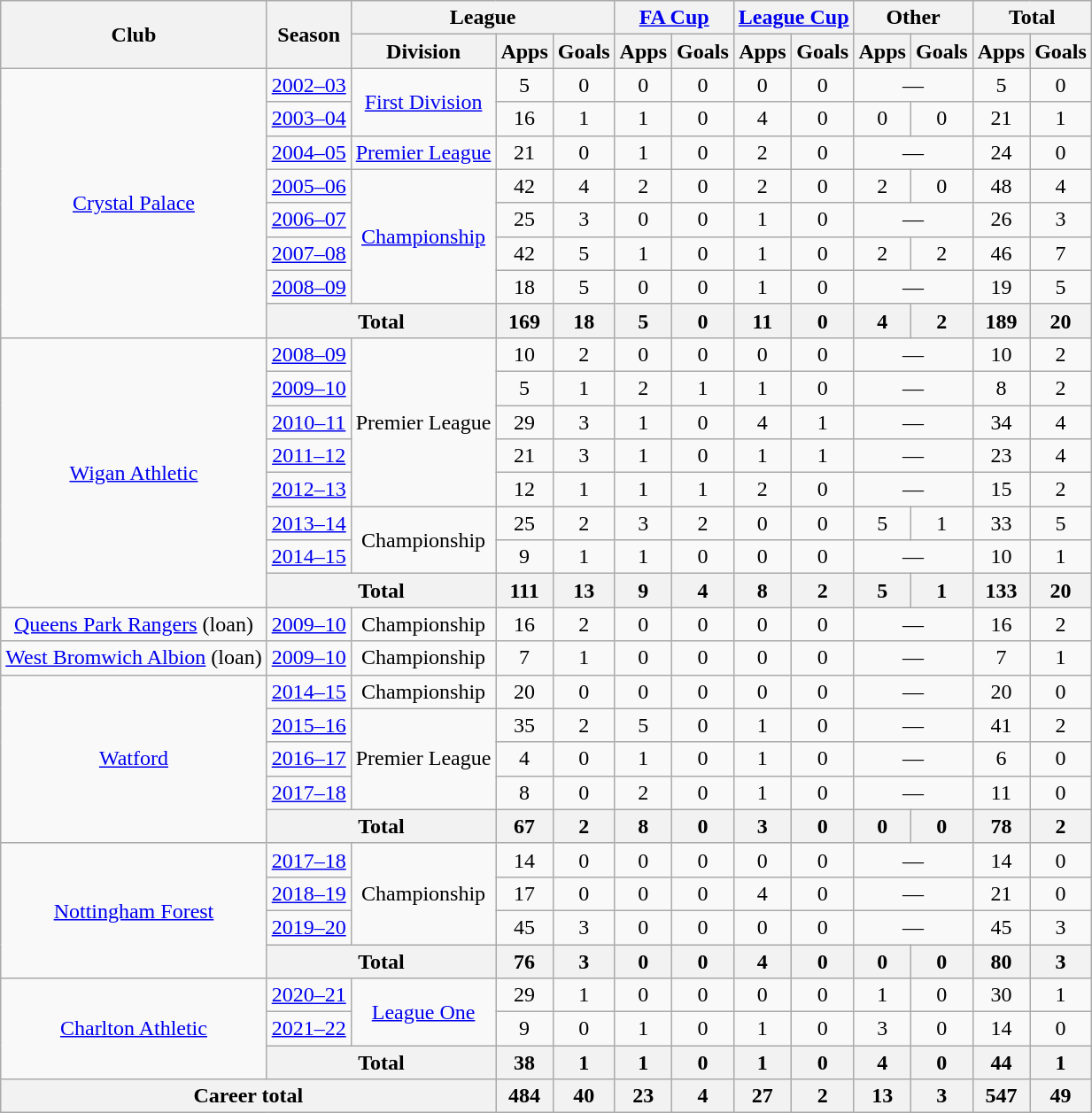<table class="wikitable" style="text-align:center">
<tr>
<th rowspan="2">Club</th>
<th rowspan="2">Season</th>
<th colspan="3">League</th>
<th colspan="2"><a href='#'>FA Cup</a></th>
<th colspan="2"><a href='#'>League Cup</a></th>
<th colspan="2">Other</th>
<th colspan="2">Total</th>
</tr>
<tr>
<th>Division</th>
<th>Apps</th>
<th>Goals</th>
<th>Apps</th>
<th>Goals</th>
<th>Apps</th>
<th>Goals</th>
<th>Apps</th>
<th>Goals</th>
<th>Apps</th>
<th>Goals</th>
</tr>
<tr>
<td rowspan="8"><a href='#'>Crystal Palace</a></td>
<td><a href='#'>2002–03</a></td>
<td rowspan="2"><a href='#'>First Division</a></td>
<td>5</td>
<td>0</td>
<td>0</td>
<td>0</td>
<td>0</td>
<td>0</td>
<td colspan="2">—</td>
<td>5</td>
<td>0</td>
</tr>
<tr>
<td><a href='#'>2003–04</a></td>
<td>16</td>
<td>1</td>
<td>1</td>
<td>0</td>
<td>4</td>
<td>0</td>
<td>0</td>
<td>0</td>
<td>21</td>
<td>1</td>
</tr>
<tr>
<td><a href='#'>2004–05</a></td>
<td><a href='#'>Premier League</a></td>
<td>21</td>
<td>0</td>
<td>1</td>
<td>0</td>
<td>2</td>
<td>0</td>
<td colspan="2">—</td>
<td>24</td>
<td>0</td>
</tr>
<tr>
<td><a href='#'>2005–06</a></td>
<td rowspan="4"><a href='#'>Championship</a></td>
<td>42</td>
<td>4</td>
<td>2</td>
<td>0</td>
<td>2</td>
<td>0</td>
<td>2</td>
<td>0</td>
<td>48</td>
<td>4</td>
</tr>
<tr>
<td><a href='#'>2006–07</a></td>
<td>25</td>
<td>3</td>
<td>0</td>
<td>0</td>
<td>1</td>
<td>0</td>
<td colspan="2">—</td>
<td>26</td>
<td>3</td>
</tr>
<tr>
<td><a href='#'>2007–08</a></td>
<td>42</td>
<td>5</td>
<td>1</td>
<td>0</td>
<td>1</td>
<td>0</td>
<td>2</td>
<td>2</td>
<td>46</td>
<td>7</td>
</tr>
<tr>
<td><a href='#'>2008–09</a></td>
<td>18</td>
<td>5</td>
<td>0</td>
<td>0</td>
<td>1</td>
<td>0</td>
<td colspan="2">—</td>
<td>19</td>
<td>5</td>
</tr>
<tr>
<th colspan="2">Total</th>
<th>169</th>
<th>18</th>
<th>5</th>
<th>0</th>
<th>11</th>
<th>0</th>
<th>4</th>
<th>2</th>
<th>189</th>
<th>20</th>
</tr>
<tr>
<td rowspan=8><a href='#'>Wigan Athletic</a></td>
<td><a href='#'>2008–09</a></td>
<td rowspan="5">Premier League</td>
<td>10</td>
<td>2</td>
<td>0</td>
<td>0</td>
<td>0</td>
<td>0</td>
<td colspan="2">—</td>
<td>10</td>
<td>2</td>
</tr>
<tr>
<td><a href='#'>2009–10</a></td>
<td>5</td>
<td>1</td>
<td>2</td>
<td>1</td>
<td>1</td>
<td>0</td>
<td colspan="2">—</td>
<td>8</td>
<td>2</td>
</tr>
<tr>
<td><a href='#'>2010–11</a></td>
<td>29</td>
<td>3</td>
<td>1</td>
<td>0</td>
<td>4</td>
<td>1</td>
<td colspan="2">—</td>
<td>34</td>
<td>4</td>
</tr>
<tr>
<td><a href='#'>2011–12</a></td>
<td>21</td>
<td>3</td>
<td>1</td>
<td>0</td>
<td>1</td>
<td>1</td>
<td colspan="2">—</td>
<td>23</td>
<td>4</td>
</tr>
<tr>
<td><a href='#'>2012–13</a></td>
<td>12</td>
<td>1</td>
<td>1</td>
<td>1</td>
<td>2</td>
<td>0</td>
<td colspan="2">—</td>
<td>15</td>
<td>2</td>
</tr>
<tr>
<td><a href='#'>2013–14</a></td>
<td rowspan="2">Championship</td>
<td>25</td>
<td>2</td>
<td>3</td>
<td>2</td>
<td>0</td>
<td>0</td>
<td>5</td>
<td>1</td>
<td>33</td>
<td>5</td>
</tr>
<tr>
<td><a href='#'>2014–15</a></td>
<td>9</td>
<td>1</td>
<td>1</td>
<td>0</td>
<td>0</td>
<td>0</td>
<td colspan="2">—</td>
<td>10</td>
<td>1</td>
</tr>
<tr>
<th colspan="2">Total</th>
<th>111</th>
<th>13</th>
<th>9</th>
<th>4</th>
<th>8</th>
<th>2</th>
<th>5</th>
<th>1</th>
<th>133</th>
<th>20</th>
</tr>
<tr>
<td><a href='#'>Queens Park Rangers</a> (loan)</td>
<td><a href='#'>2009–10</a></td>
<td>Championship</td>
<td>16</td>
<td>2</td>
<td>0</td>
<td>0</td>
<td>0</td>
<td>0</td>
<td colspan="2">—</td>
<td>16</td>
<td>2</td>
</tr>
<tr>
<td><a href='#'>West Bromwich Albion</a> (loan)</td>
<td><a href='#'>2009–10</a></td>
<td>Championship</td>
<td>7</td>
<td>1</td>
<td>0</td>
<td>0</td>
<td>0</td>
<td>0</td>
<td colspan="2">—</td>
<td>7</td>
<td>1</td>
</tr>
<tr>
<td rowspan="5"><a href='#'>Watford</a></td>
<td><a href='#'>2014–15</a></td>
<td>Championship</td>
<td>20</td>
<td>0</td>
<td>0</td>
<td>0</td>
<td>0</td>
<td>0</td>
<td colspan="2">—</td>
<td>20</td>
<td>0</td>
</tr>
<tr>
<td><a href='#'>2015–16</a></td>
<td rowspan="3">Premier League</td>
<td>35</td>
<td>2</td>
<td>5</td>
<td>0</td>
<td>1</td>
<td>0</td>
<td colspan="2">—</td>
<td>41</td>
<td>2</td>
</tr>
<tr>
<td><a href='#'>2016–17</a></td>
<td>4</td>
<td>0</td>
<td>1</td>
<td>0</td>
<td>1</td>
<td>0</td>
<td colspan="2">—</td>
<td>6</td>
<td>0</td>
</tr>
<tr>
<td><a href='#'>2017–18</a></td>
<td>8</td>
<td>0</td>
<td>2</td>
<td>0</td>
<td>1</td>
<td>0</td>
<td colspan="2">—</td>
<td>11</td>
<td>0</td>
</tr>
<tr>
<th colspan="2">Total</th>
<th>67</th>
<th>2</th>
<th>8</th>
<th>0</th>
<th>3</th>
<th>0</th>
<th>0</th>
<th>0</th>
<th>78</th>
<th>2</th>
</tr>
<tr>
<td rowspan="4"><a href='#'>Nottingham Forest</a></td>
<td><a href='#'>2017–18</a></td>
<td rowspan="3">Championship</td>
<td>14</td>
<td>0</td>
<td>0</td>
<td>0</td>
<td>0</td>
<td>0</td>
<td colspan="2">—</td>
<td>14</td>
<td>0</td>
</tr>
<tr>
<td><a href='#'>2018–19</a></td>
<td>17</td>
<td>0</td>
<td>0</td>
<td>0</td>
<td>4</td>
<td>0</td>
<td colspan="2">—</td>
<td>21</td>
<td>0</td>
</tr>
<tr>
<td><a href='#'>2019–20</a></td>
<td>45</td>
<td>3</td>
<td>0</td>
<td>0</td>
<td>0</td>
<td>0</td>
<td colspan="2">—</td>
<td>45</td>
<td>3</td>
</tr>
<tr>
<th colspan="2">Total</th>
<th>76</th>
<th>3</th>
<th>0</th>
<th>0</th>
<th>4</th>
<th>0</th>
<th>0</th>
<th>0</th>
<th>80</th>
<th>3</th>
</tr>
<tr>
<td rowspan="3"><a href='#'>Charlton Athletic</a></td>
<td><a href='#'>2020–21</a></td>
<td rowspan="2"><a href='#'>League One</a></td>
<td>29</td>
<td>1</td>
<td>0</td>
<td>0</td>
<td>0</td>
<td>0</td>
<td>1</td>
<td>0</td>
<td>30</td>
<td>1</td>
</tr>
<tr>
<td><a href='#'>2021–22</a></td>
<td>9</td>
<td>0</td>
<td>1</td>
<td>0</td>
<td>1</td>
<td>0</td>
<td>3</td>
<td>0</td>
<td>14</td>
<td>0</td>
</tr>
<tr>
<th colspan="2">Total</th>
<th>38</th>
<th>1</th>
<th>1</th>
<th>0</th>
<th>1</th>
<th>0</th>
<th>4</th>
<th>0</th>
<th>44</th>
<th>1</th>
</tr>
<tr>
<th colspan="3">Career total</th>
<th>484</th>
<th>40</th>
<th>23</th>
<th>4</th>
<th>27</th>
<th>2</th>
<th>13</th>
<th>3</th>
<th>547</th>
<th>49</th>
</tr>
</table>
